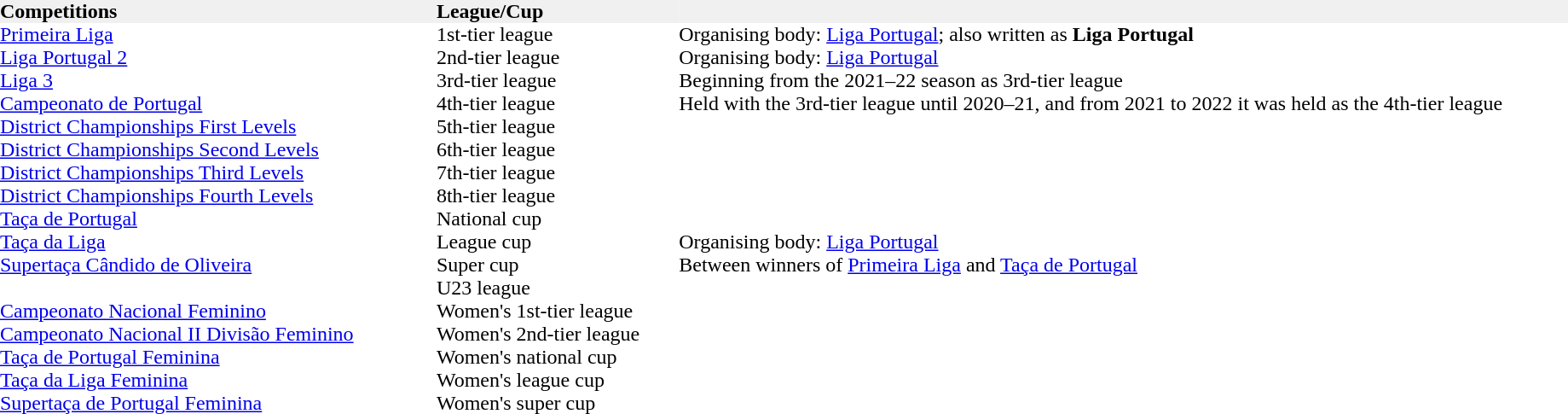<table width="100%" cellspacing="0" cellpadding="0">
<tr bgcolor="F0F0F0">
<th width="27%" align="left"> Competitions</th>
<th width="15%" align="left">League/Cup</th>
<th width="55%" align="left"></th>
</tr>
<tr>
<td><a href='#'>Primeira Liga</a></td>
<td>1st-tier league</td>
<td>Organising body: <a href='#'>Liga Portugal</a>; also written as <strong>Liga Portugal</strong></td>
<td></td>
</tr>
<tr>
<td><a href='#'>Liga Portugal 2</a></td>
<td>2nd-tier league</td>
<td>Organising body: <a href='#'>Liga Portugal</a></td>
<td></td>
</tr>
<tr>
<td><a href='#'>Liga 3</a></td>
<td>3rd-tier league</td>
<td>Beginning from the 2021–22 season as 3rd-tier league</td>
<td></td>
</tr>
<tr>
<td><a href='#'>Campeonato de Portugal</a></td>
<td>4th-tier league</td>
<td>Held with the 3rd-tier league until 2020–21, and from 2021 to 2022 it was held as the 4th-tier league</td>
<td></td>
</tr>
<tr>
<td><a href='#'>District Championships First Levels</a></td>
<td>5th-tier league</td>
<td></td>
<td></td>
</tr>
<tr>
<td><a href='#'>District Championships Second Levels</a></td>
<td>6th-tier league</td>
<td></td>
<td></td>
</tr>
<tr>
<td><a href='#'>District Championships Third Levels</a></td>
<td>7th-tier league</td>
<td></td>
<td></td>
</tr>
<tr>
<td><a href='#'>District Championships Fourth Levels</a></td>
<td>8th-tier league</td>
<td></td>
<td></td>
</tr>
<tr>
<td><a href='#'>Taça de Portugal</a></td>
<td>National cup</td>
<td></td>
<td></td>
</tr>
<tr>
<td><a href='#'>Taça da Liga</a></td>
<td>League cup</td>
<td>Organising body: <a href='#'>Liga Portugal</a></td>
<td></td>
</tr>
<tr>
<td><a href='#'>Supertaça Cândido de Oliveira</a></td>
<td>Super cup</td>
<td>Between winners of <a href='#'>Primeira Liga</a> and <a href='#'>Taça de Portugal</a></td>
<td></td>
</tr>
<tr>
<td></td>
<td>U23 league</td>
<td></td>
<td></td>
</tr>
<tr>
<td><a href='#'>Campeonato Nacional Feminino</a></td>
<td>Women's 1st-tier league</td>
<td></td>
<td></td>
</tr>
<tr>
<td><a href='#'>Campeonato Nacional II Divisão Feminino</a></td>
<td>Women's 2nd-tier league</td>
<td></td>
<td></td>
</tr>
<tr>
<td><a href='#'>Taça de Portugal Feminina</a></td>
<td>Women's national cup</td>
<td></td>
<td></td>
</tr>
<tr>
<td><a href='#'>Taça da Liga Feminina</a></td>
<td>Women's league cup</td>
<td></td>
<td></td>
</tr>
<tr>
<td><a href='#'>Supertaça de Portugal Feminina</a></td>
<td>Women's super cup</td>
<td></td>
<td></td>
</tr>
</table>
